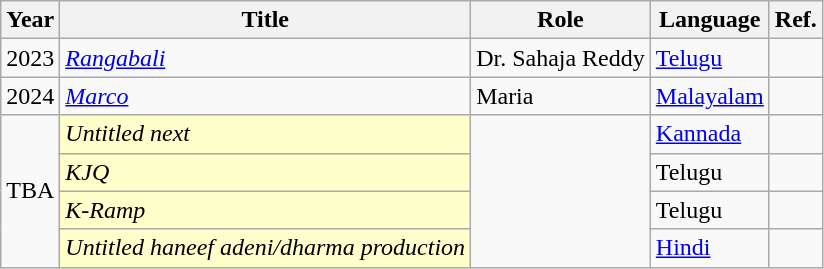<table class="wikitable sortable">
<tr>
<th>Year</th>
<th>Title</th>
<th>Role</th>
<th>Language</th>
<th>Ref.</th>
</tr>
<tr>
<td>2023</td>
<td><em><a href='#'>Rangabali</a></em></td>
<td>Dr. Sahaja Reddy</td>
<td><a href='#'>Telugu</a></td>
<td></td>
</tr>
<tr>
<td>2024</td>
<td><em><a href='#'>Marco</a></em></td>
<td>Maria</td>
<td><a href='#'>Malayalam</a></td>
<td></td>
</tr>
<tr>
<td rowspan="4">TBA</td>
<td style="background:#FFFFCC;"><em>Untitled next</em></td>
<td rowspan="4"></td>
<td><a href='#'>Kannada</a></td>
<td></td>
</tr>
<tr>
<td style="background:#FFFFCC;"><em>KJQ</em></td>
<td>Telugu</td>
<td></td>
</tr>
<tr>
<td style="background:#FFFFCC;"><em>K-Ramp</em></td>
<td>Telugu</td>
<td></td>
</tr>
<tr>
<td style="background:#FFFFCC;"><em>Untitled haneef adeni/dharma production</em></td>
<td><a href='#'>Hindi</a></td>
</tr>
</table>
